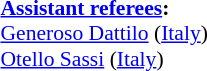<table style="width:100%; font-size:90%;">
<tr>
<td><br><strong><a href='#'>Assistant referees</a>:</strong>
<br><a href='#'>Generoso Dattilo</a> (<a href='#'>Italy</a>)
<br><a href='#'>Otello Sassi</a> (<a href='#'>Italy</a>)</td>
</tr>
</table>
